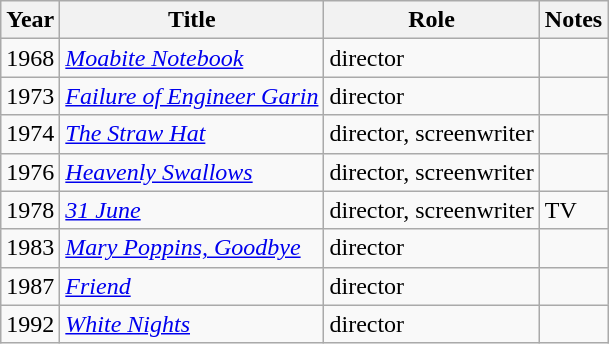<table class="wikitable sortable">
<tr>
<th>Year</th>
<th>Title</th>
<th>Role</th>
<th class="unsortable">Notes</th>
</tr>
<tr>
<td>1968</td>
<td><em><a href='#'>Moabite Notebook</a></em></td>
<td>director</td>
<td></td>
</tr>
<tr>
<td>1973</td>
<td><em><a href='#'>Failure of Engineer Garin</a></em></td>
<td>director</td>
<td></td>
</tr>
<tr>
<td>1974</td>
<td><em><a href='#'>The Straw Hat</a></em></td>
<td>director, screenwriter</td>
<td></td>
</tr>
<tr>
<td>1976</td>
<td><em><a href='#'>Heavenly Swallows</a></em></td>
<td>director, screenwriter</td>
<td></td>
</tr>
<tr>
<td>1978</td>
<td><em><a href='#'>31 June</a></em></td>
<td>director, screenwriter</td>
<td>TV</td>
</tr>
<tr>
<td>1983</td>
<td><em><a href='#'>Mary Poppins, Goodbye</a></em></td>
<td>director</td>
<td></td>
</tr>
<tr>
<td>1987</td>
<td><em><a href='#'>Friend</a></em></td>
<td>director</td>
</tr>
<tr>
<td>1992</td>
<td><em><a href='#'>White Nights</a></em></td>
<td>director</td>
<td></td>
</tr>
</table>
